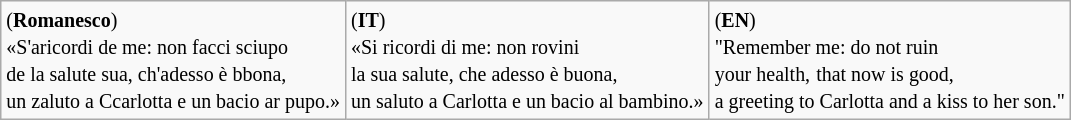<table class="wikitable">
<tr>
<td><small>(<strong>Romanesco</strong>)</small><br><small>«S'aricordi de  me: non facci sciupo</small><br><small>de la salute sua, ch'adesso è bbona,</small><br><small>un zaluto a Ccarlotta e un bacio ar pupo.»</small></td>
<td><small>(<strong>IT</strong>)</small><br><small>«Si ricordi di  me: non rovini</small><br><small>la sua salute, che adesso è buona,</small><br><small>un saluto a Carlotta e un bacio al bambino.»</small></td>
<td><small>(<strong>EN</strong>)</small><br><small>"Remember me: do not ruin</small><br><small>your health,</small> <small> that now is good,</small><br><small>a greeting to Carlotta and a kiss to her son."</small></td>
</tr>
</table>
